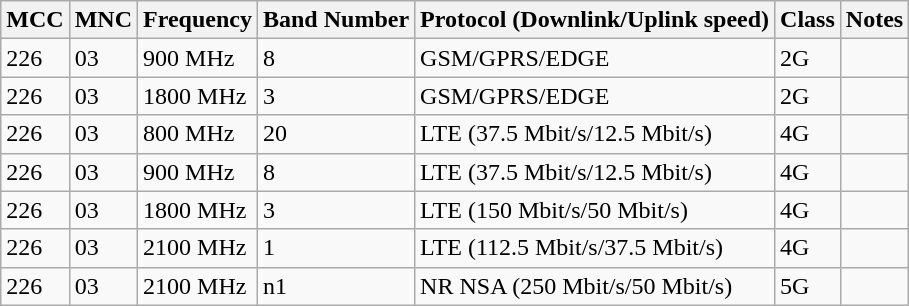<table class="wikitable sortable" border="1">
<tr>
<th>MCC</th>
<th>MNC</th>
<th>Frequency</th>
<th>Band Number</th>
<th>Protocol (Downlink/Uplink speed)</th>
<th>Class</th>
<th class="unsortable">Notes</th>
</tr>
<tr>
<td>226</td>
<td>03</td>
<td>900 MHz</td>
<td>8</td>
<td>GSM/GPRS/EDGE</td>
<td>2G</td>
<td></td>
</tr>
<tr>
<td>226</td>
<td>03</td>
<td>1800 MHz</td>
<td>3</td>
<td>GSM/GPRS/EDGE</td>
<td>2G</td>
<td></td>
</tr>
<tr>
<td>226</td>
<td>03</td>
<td>800 MHz</td>
<td>20</td>
<td>LTE (37.5 Mbit/s/12.5 Mbit/s)</td>
<td>4G</td>
<td></td>
</tr>
<tr>
<td>226</td>
<td>03</td>
<td>900 MHz</td>
<td>8</td>
<td>LTE (37.5 Mbit/s/12.5 Mbit/s)</td>
<td>4G</td>
<td></td>
</tr>
<tr>
<td>226</td>
<td>03</td>
<td>1800 MHz</td>
<td>3</td>
<td>LTE (150 Mbit/s/50 Mbit/s)</td>
<td>4G</td>
<td></td>
</tr>
<tr>
<td>226</td>
<td>03</td>
<td>2100 MHz</td>
<td>1</td>
<td>LTE (112.5 Mbit/s/37.5 Mbit/s)</td>
<td>4G</td>
<td></td>
</tr>
<tr>
<td>226</td>
<td>03</td>
<td>2100 MHz</td>
<td>n1</td>
<td>NR NSA (250 Mbit/s/50 Mbit/s)</td>
<td>5G</td>
<td></td>
</tr>
</table>
